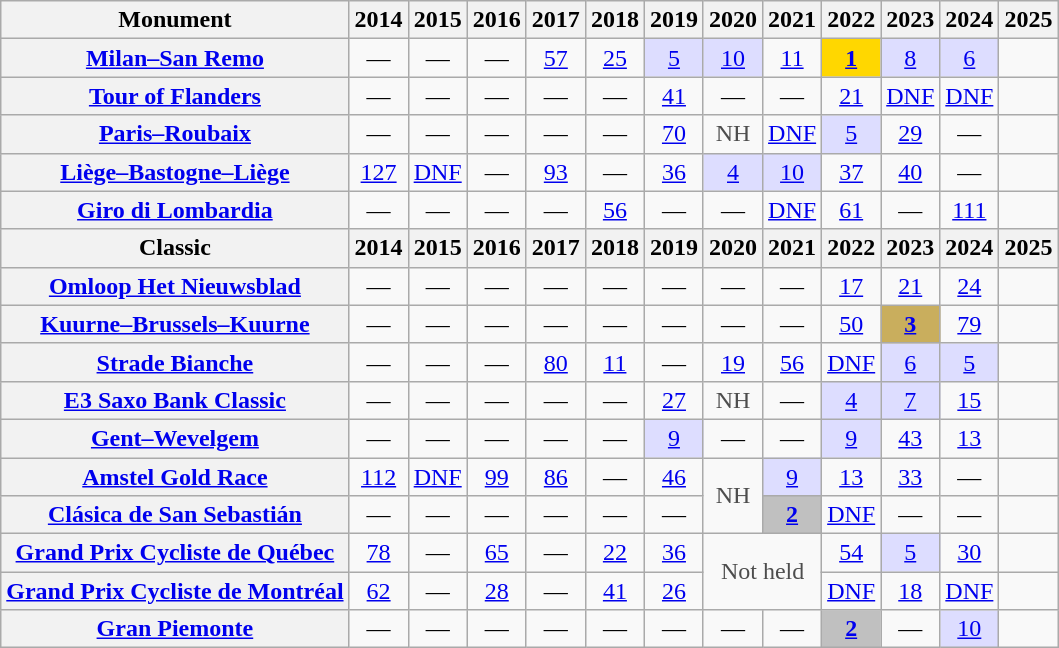<table class="wikitable plainrowheaders">
<tr>
<th>Monument</th>
<th scope="col">2014</th>
<th scope="col">2015</th>
<th scope="col">2016</th>
<th scope="col">2017</th>
<th scope="col">2018</th>
<th scope="col">2019</th>
<th scope="col">2020</th>
<th scope="col">2021</th>
<th scope="col">2022</th>
<th scope="col">2023</th>
<th scope="col">2024</th>
<th scope="col">2025</th>
</tr>
<tr style="text-align:center;">
<th scope="row"><a href='#'>Milan–San Remo</a></th>
<td>—</td>
<td>—</td>
<td>—</td>
<td><a href='#'>57</a></td>
<td><a href='#'>25</a></td>
<td style="background:#ddf;"><a href='#'>5</a></td>
<td style="background:#ddf;"><a href='#'>10</a></td>
<td><a href='#'>11</a></td>
<td style="background:gold;"><a href='#'><strong>1</strong></a></td>
<td style="background:#ddf;"><a href='#'>8</a></td>
<td style="background:#ddf;"><a href='#'>6</a></td>
<td></td>
</tr>
<tr style="text-align:center;">
<th scope="row"><a href='#'>Tour of Flanders</a></th>
<td>—</td>
<td>—</td>
<td>—</td>
<td>—</td>
<td>—</td>
<td><a href='#'>41</a></td>
<td>—</td>
<td>—</td>
<td><a href='#'>21</a></td>
<td><a href='#'>DNF</a></td>
<td><a href='#'>DNF</a></td>
<td></td>
</tr>
<tr style="text-align:center;">
<th scope="row"><a href='#'>Paris–Roubaix</a></th>
<td>—</td>
<td>—</td>
<td>—</td>
<td>—</td>
<td>—</td>
<td><a href='#'>70</a></td>
<td style="color:#4d4d4d;">NH</td>
<td><a href='#'>DNF</a></td>
<td style="background:#ddf;"><a href='#'>5</a></td>
<td><a href='#'>29</a></td>
<td>—</td>
<td></td>
</tr>
<tr style="text-align:center;">
<th scope="row"><a href='#'>Liège–Bastogne–Liège</a></th>
<td><a href='#'>127</a></td>
<td><a href='#'>DNF</a></td>
<td>—</td>
<td><a href='#'>93</a></td>
<td>—</td>
<td><a href='#'>36</a></td>
<td style="background:#ddf;"><a href='#'>4</a></td>
<td style="background:#ddf;"><a href='#'>10</a></td>
<td><a href='#'>37</a></td>
<td><a href='#'>40</a></td>
<td>—</td>
<td></td>
</tr>
<tr style="text-align:center;">
<th scope="row"><a href='#'>Giro di Lombardia</a></th>
<td>—</td>
<td>—</td>
<td>—</td>
<td>—</td>
<td><a href='#'>56</a></td>
<td>—</td>
<td>—</td>
<td><a href='#'>DNF</a></td>
<td><a href='#'>61</a></td>
<td>—</td>
<td><a href='#'>111</a></td>
<td></td>
</tr>
<tr>
<th>Classic</th>
<th scope="col">2014</th>
<th scope="col">2015</th>
<th scope="col">2016</th>
<th scope="col">2017</th>
<th scope="col">2018</th>
<th scope="col">2019</th>
<th scope="col">2020</th>
<th scope="col">2021</th>
<th scope="col">2022</th>
<th scope="col">2023</th>
<th scope="col">2024</th>
<th scope="col">2025</th>
</tr>
<tr style="text-align:center;">
<th scope="row"><a href='#'>Omloop Het Nieuwsblad</a></th>
<td>—</td>
<td>—</td>
<td>—</td>
<td>—</td>
<td>—</td>
<td>—</td>
<td>—</td>
<td>—</td>
<td><a href='#'>17</a></td>
<td><a href='#'>21</a></td>
<td><a href='#'>24</a></td>
<td></td>
</tr>
<tr style="text-align:center;">
<th scope="row"><a href='#'>Kuurne–Brussels–Kuurne</a></th>
<td>—</td>
<td>—</td>
<td>—</td>
<td>—</td>
<td>—</td>
<td>—</td>
<td>—</td>
<td>—</td>
<td><a href='#'>50</a></td>
<td style="background:#C9AE5D;"><a href='#'><strong>3</strong></a></td>
<td><a href='#'>79</a></td>
<td></td>
</tr>
<tr style="text-align:center;">
<th scope="row"><a href='#'>Strade Bianche</a></th>
<td>—</td>
<td>—</td>
<td>—</td>
<td><a href='#'>80</a></td>
<td><a href='#'>11</a></td>
<td>—</td>
<td><a href='#'>19</a></td>
<td><a href='#'>56</a></td>
<td><a href='#'>DNF</a></td>
<td style="background:#ddf;"><a href='#'>6</a></td>
<td style="background:#ddf;"><a href='#'>5</a></td>
<td></td>
</tr>
<tr style="text-align:center;">
<th scope="row"><a href='#'>E3 Saxo Bank Classic</a></th>
<td>—</td>
<td>—</td>
<td>—</td>
<td>—</td>
<td>—</td>
<td><a href='#'>27</a></td>
<td style="color:#4d4d4d;">NH</td>
<td>—</td>
<td style="background:#ddf;"><a href='#'>4</a></td>
<td style="background:#ddf;"><a href='#'>7</a></td>
<td><a href='#'>15</a></td>
<td></td>
</tr>
<tr style="text-align:center;">
<th scope="row"><a href='#'>Gent–Wevelgem</a></th>
<td>—</td>
<td>—</td>
<td>—</td>
<td>—</td>
<td>—</td>
<td style="background:#ddf;"><a href='#'>9</a></td>
<td>—</td>
<td>—</td>
<td style="background:#ddf;"><a href='#'>9</a></td>
<td><a href='#'>43</a></td>
<td><a href='#'>13</a></td>
<td></td>
</tr>
<tr style="text-align:center;">
<th scope="row"><a href='#'>Amstel Gold Race</a></th>
<td><a href='#'>112</a></td>
<td><a href='#'>DNF</a></td>
<td><a href='#'>99</a></td>
<td><a href='#'>86</a></td>
<td>—</td>
<td><a href='#'>46</a></td>
<td style="color:#4d4d4d;" rowspan=2>NH</td>
<td style="background:#ddf;"><a href='#'>9</a></td>
<td><a href='#'>13</a></td>
<td><a href='#'>33</a></td>
<td>—</td>
<td></td>
</tr>
<tr style="text-align:center;">
<th scope="row"><a href='#'>Clásica de San Sebastián</a></th>
<td>—</td>
<td>—</td>
<td>—</td>
<td>—</td>
<td>—</td>
<td>—</td>
<td style="background:silver;"><a href='#'><strong>2</strong></a></td>
<td><a href='#'>DNF</a></td>
<td>—</td>
<td>—</td>
<td></td>
</tr>
<tr style="text-align:center;">
<th scope="row"><a href='#'>Grand Prix Cycliste de Québec</a></th>
<td><a href='#'>78</a></td>
<td>—</td>
<td><a href='#'>65</a></td>
<td>—</td>
<td><a href='#'>22</a></td>
<td><a href='#'>36</a></td>
<td style="color:#4d4d4d;" colspan=2 rowspan=2>Not held</td>
<td><a href='#'>54</a></td>
<td style="background:#ddf;"><a href='#'>5</a></td>
<td><a href='#'>30</a></td>
<td></td>
</tr>
<tr style="text-align:center;">
<th scope="row"><a href='#'>Grand Prix Cycliste de Montréal</a></th>
<td><a href='#'>62</a></td>
<td>—</td>
<td><a href='#'>28</a></td>
<td>—</td>
<td><a href='#'>41</a></td>
<td><a href='#'>26</a></td>
<td><a href='#'>DNF</a></td>
<td><a href='#'>18</a></td>
<td><a href='#'>DNF</a></td>
<td></td>
</tr>
<tr style="text-align:center;">
<th scope="row"><a href='#'>Gran Piemonte</a></th>
<td>—</td>
<td>—</td>
<td>—</td>
<td>—</td>
<td>—</td>
<td>—</td>
<td>—</td>
<td>—</td>
<td style="background:silver;"><a href='#'><strong>2</strong></a></td>
<td>—</td>
<td style="background:#ddf;"><a href='#'>10</a></td>
<td></td>
</tr>
</table>
